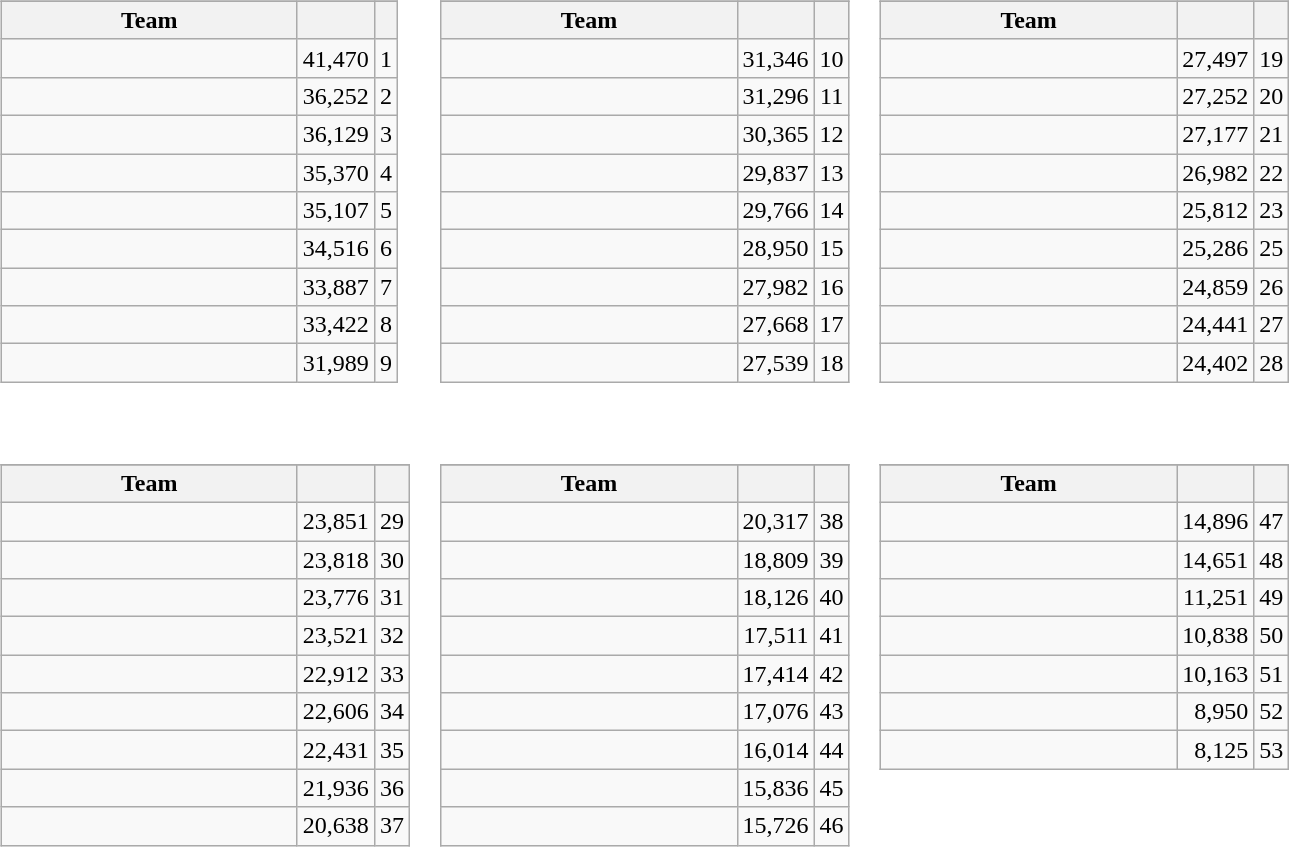<table>
<tr>
</tr>
<tr valign=top>
<td><br><table class="wikitable">
<tr>
</tr>
<tr>
<th width=190>Team</th>
<th></th>
<th></th>
</tr>
<tr>
<td><strong></strong></td>
<td align=right>41,470</td>
<td align=center>1</td>
</tr>
<tr>
<td><strong></strong></td>
<td align=right>36,252</td>
<td align=center>2</td>
</tr>
<tr>
<td><strong></strong></td>
<td align=right>36,129</td>
<td align=center>3</td>
</tr>
<tr>
<td><strong></strong></td>
<td align=right>35,370</td>
<td align=center>4</td>
</tr>
<tr>
<td></td>
<td align=right>35,107</td>
<td align=center>5</td>
</tr>
<tr>
<td><strong></strong></td>
<td align=right>34,516</td>
<td align=center>6</td>
</tr>
<tr>
<td><strong></strong></td>
<td align=right>33,887</td>
<td align=center>7</td>
</tr>
<tr>
<td></td>
<td align=right>33,422</td>
<td align=center>8</td>
</tr>
<tr>
<td><strong></strong></td>
<td align=right>31,989</td>
<td align=center>9</td>
</tr>
</table>
</td>
<td><br><table class="wikitable">
<tr>
</tr>
<tr>
<th width=190>Team</th>
<th></th>
<th></th>
</tr>
<tr>
<td></td>
<td align=right>31,346</td>
<td align=center>10</td>
</tr>
<tr>
<td></td>
<td align=right>31,296</td>
<td align=center>11</td>
</tr>
<tr>
<td><strong></strong></td>
<td align=right>30,365</td>
<td align=center>12</td>
</tr>
<tr>
<td><strong></strong></td>
<td align=right>29,837</td>
<td align=center>13</td>
</tr>
<tr>
<td></td>
<td align=right>29,766</td>
<td align=center>14</td>
</tr>
<tr>
<td></td>
<td align=right>28,950</td>
<td align=center>15</td>
</tr>
<tr>
<td><strong></strong></td>
<td align=right>27,982</td>
<td align=center>16</td>
</tr>
<tr>
<td></td>
<td align=right>27,668</td>
<td align=center>17</td>
</tr>
<tr>
<td></td>
<td align=right>27,539</td>
<td align=center>18</td>
</tr>
</table>
</td>
<td><br><table class="wikitable">
<tr>
</tr>
<tr>
<th width=190>Team</th>
<th></th>
<th></th>
</tr>
<tr>
<td></td>
<td align=right>27,497</td>
<td align=center>19</td>
</tr>
<tr>
<td></td>
<td align=right>27,252</td>
<td align=center>20</td>
</tr>
<tr>
<td></td>
<td align=right>27,177</td>
<td align=center>21</td>
</tr>
<tr>
<td></td>
<td align=right>26,982</td>
<td align=center>22</td>
</tr>
<tr>
<td></td>
<td align=right>25,812</td>
<td align=center>23</td>
</tr>
<tr>
<td></td>
<td align=right>25,286</td>
<td align=center>25</td>
</tr>
<tr>
<td></td>
<td align=right>24,859</td>
<td align=center>26</td>
</tr>
<tr>
<td></td>
<td align=right>24,441</td>
<td align=center>27</td>
</tr>
<tr>
<td></td>
<td align=right>24,402</td>
<td align=center>28</td>
</tr>
</table>
</td>
</tr>
<tr valign=top>
<td><br><table class="wikitable">
<tr>
</tr>
<tr>
<th width=190>Team</th>
<th></th>
<th></th>
</tr>
<tr>
<td></td>
<td align=right>23,851</td>
<td align=center>29</td>
</tr>
<tr>
<td></td>
<td align=right>23,818</td>
<td align=center>30</td>
</tr>
<tr>
<td></td>
<td align=right>23,776</td>
<td align=center>31</td>
</tr>
<tr>
<td></td>
<td align=right>23,521</td>
<td align=center>32</td>
</tr>
<tr>
<td></td>
<td align=right>22,912</td>
<td align=center>33</td>
</tr>
<tr>
<td></td>
<td align=right>22,606</td>
<td align=center>34</td>
</tr>
<tr>
<td></td>
<td align=right>22,431</td>
<td align=center>35</td>
</tr>
<tr>
<td></td>
<td align=right>21,936</td>
<td align=center>36</td>
</tr>
<tr>
<td></td>
<td align=right>20,638</td>
<td align=center>37</td>
</tr>
</table>
</td>
<td><br><table class="wikitable">
<tr>
</tr>
<tr>
<th width=190>Team</th>
<th></th>
<th></th>
</tr>
<tr>
<td></td>
<td align=right>20,317</td>
<td align=center>38</td>
</tr>
<tr>
<td></td>
<td align=right>18,809</td>
<td align=center>39</td>
</tr>
<tr>
<td><strong></strong></td>
<td align=right>18,126</td>
<td align=center>40</td>
</tr>
<tr>
<td></td>
<td align=right>17,511</td>
<td align=center>41</td>
</tr>
<tr>
<td></td>
<td align=right>17,414</td>
<td align=center>42</td>
</tr>
<tr>
<td></td>
<td align=right>17,076</td>
<td align=center>43</td>
</tr>
<tr>
<td></td>
<td align=right>16,014</td>
<td align=center>44</td>
</tr>
<tr>
<td></td>
<td align=right>15,836</td>
<td align=center>45</td>
</tr>
<tr>
<td></td>
<td align=right>15,726</td>
<td align=center>46</td>
</tr>
</table>
</td>
<td><br><table class="wikitable">
<tr>
</tr>
<tr>
<th width=190>Team</th>
<th></th>
<th></th>
</tr>
<tr>
<td></td>
<td align=right>14,896</td>
<td align=center>47</td>
</tr>
<tr>
<td></td>
<td align=right>14,651</td>
<td align=center>48</td>
</tr>
<tr>
<td></td>
<td align=right>11,251</td>
<td align=center>49</td>
</tr>
<tr>
<td></td>
<td align=right>10,838</td>
<td align=center>50</td>
</tr>
<tr>
<td></td>
<td align=right>10,163</td>
<td align=center>51</td>
</tr>
<tr>
<td></td>
<td align=right>8,950</td>
<td align=center>52</td>
</tr>
<tr>
<td></td>
<td align=right>8,125</td>
<td align=center>53</td>
</tr>
</table>
</td>
</tr>
</table>
